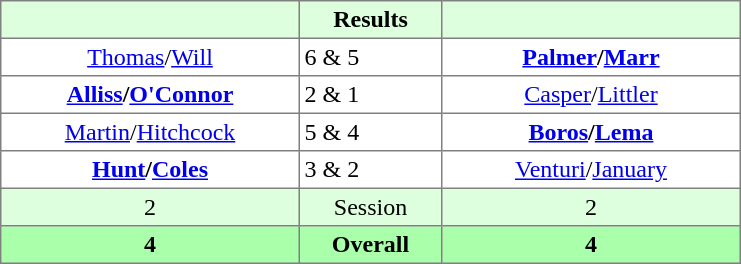<table border="1" cellpadding="3" style="border-collapse:collapse; text-align:center;">
<tr style="background:#dfd;">
<th style="width:12em;"></th>
<th style="width:5.5em;">Results</th>
<th style="width:12em;"></th>
</tr>
<tr>
<td><a href='#'>Thomas</a>/<a href='#'>Will</a></td>
<td align=left> 6 & 5</td>
<td><strong><a href='#'>Palmer</a>/<a href='#'>Marr</a></strong></td>
</tr>
<tr>
<td><strong><a href='#'>Alliss</a>/<a href='#'>O'Connor</a></strong></td>
<td align=left> 2 & 1</td>
<td><a href='#'>Casper</a>/<a href='#'>Littler</a></td>
</tr>
<tr>
<td><a href='#'>Martin</a>/<a href='#'>Hitchcock</a></td>
<td align=left> 5 & 4</td>
<td><strong><a href='#'>Boros</a>/<a href='#'>Lema</a></strong></td>
</tr>
<tr>
<td><strong><a href='#'>Hunt</a>/<a href='#'>Coles</a></strong></td>
<td align=left> 3 & 2</td>
<td><a href='#'>Venturi</a>/<a href='#'>January</a></td>
</tr>
<tr style="background:#dfd;">
<td>2</td>
<td>Session</td>
<td>2</td>
</tr>
<tr style="background:#afa;">
<th>4</th>
<th>Overall</th>
<th>4</th>
</tr>
</table>
